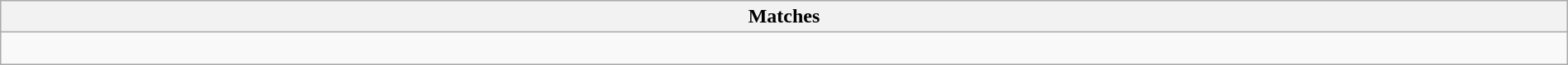<table class="wikitable collapsible collapsed" style="width:100%;">
<tr>
<th>Matches</th>
</tr>
<tr>
<td><br></td>
</tr>
</table>
